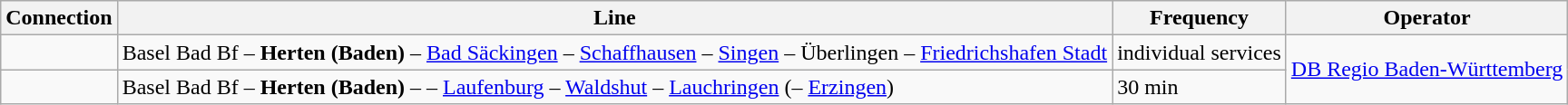<table class="wikitable">
<tr>
<th>Connection</th>
<th>Line</th>
<th>Frequency</th>
<th>Operator</th>
</tr>
<tr>
<td align="center"></td>
<td>Basel Bad Bf – <strong>Herten (Baden)</strong> – <a href='#'>Bad Säckingen</a> – <a href='#'>Schaffhausen</a> – <a href='#'>Singen</a> – Überlingen – <a href='#'>Friedrichshafen Stadt</a></td>
<td>individual services</td>
<td rowspan="2"><a href='#'>DB Regio Baden-Württemberg</a></td>
</tr>
<tr>
<td align="center"></td>
<td>Basel Bad Bf – <strong>Herten (Baden)</strong> –  – <a href='#'>Laufenburg</a> – <a href='#'>Waldshut</a> – <a href='#'>Lauchringen</a> (– <a href='#'>Erzingen</a>)</td>
<td>30 min</td>
</tr>
</table>
